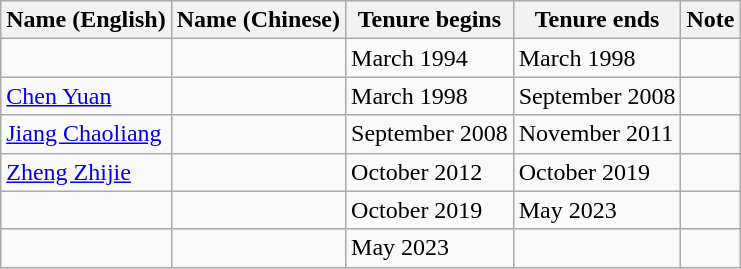<table class="wikitable">
<tr>
<th>Name (English)</th>
<th>Name (Chinese)</th>
<th>Tenure begins</th>
<th>Tenure ends</th>
<th>Note</th>
</tr>
<tr>
<td></td>
<td></td>
<td>March 1994</td>
<td>March 1998</td>
<td></td>
</tr>
<tr>
<td><a href='#'>Chen Yuan</a></td>
<td></td>
<td>March 1998</td>
<td>September 2008</td>
<td></td>
</tr>
<tr>
<td><a href='#'>Jiang Chaoliang</a></td>
<td></td>
<td>September 2008</td>
<td>November 2011</td>
<td></td>
</tr>
<tr>
<td><a href='#'>Zheng Zhijie</a></td>
<td></td>
<td>October 2012</td>
<td>October 2019</td>
<td></td>
</tr>
<tr>
<td></td>
<td></td>
<td>October 2019</td>
<td>May 2023</td>
<td></td>
</tr>
<tr>
<td></td>
<td></td>
<td>May 2023</td>
<td></td>
<td></td>
</tr>
</table>
